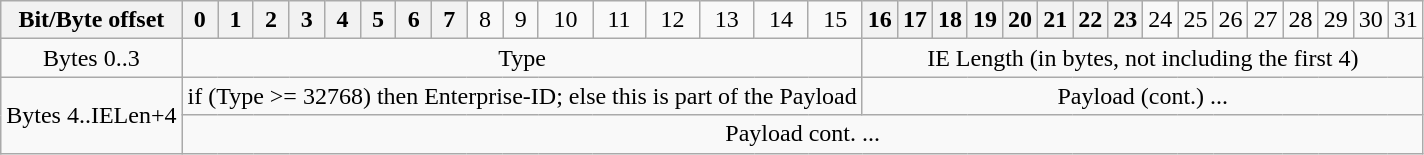<table class="wikitable" style="text-align: center;">
<tr>
<th>Bit/Byte offset</th>
<th>0</th>
<th>1</th>
<th>2</th>
<th>3</th>
<th>4</th>
<th>5</th>
<th>6</th>
<th>7</th>
<td>8</td>
<td>9</td>
<td>10</td>
<td>11</td>
<td>12</td>
<td>13</td>
<td>14</td>
<td>15</td>
<th>16</th>
<th>17</th>
<th>18</th>
<th>19</th>
<th>20</th>
<th>21</th>
<th>22</th>
<th>23</th>
<td>24</td>
<td>25</td>
<td>26</td>
<td>27</td>
<td>28</td>
<td>29</td>
<td>30</td>
<td>31</td>
</tr>
<tr>
<td>Bytes 0..3</td>
<td colspan="16">Type</td>
<td colspan="16">IE Length (in bytes, not including the first 4)</td>
</tr>
<tr>
<td rowspan="2">Bytes 4..IELen+4</td>
<td colspan="16">if (Type >= 32768) then Enterprise-ID; else this is part of the Payload</td>
<td colspan="16">Payload (cont.) ...</td>
</tr>
<tr>
<td colspan="32">Payload cont. ...</td>
</tr>
</table>
